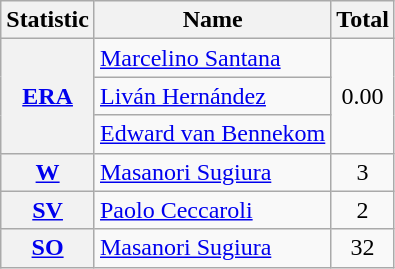<table class="wikitable">
<tr>
<th scope="col">Statistic</th>
<th scope="col">Name</th>
<th scope="col">Total</th>
</tr>
<tr>
<th scope="row" style="text-align:center;" rowspan=3><a href='#'>ERA</a></th>
<td> <a href='#'>Marcelino Santana</a></td>
<td align=center rowspan=3>0.00</td>
</tr>
<tr>
<td> <a href='#'>Liván Hernández</a></td>
</tr>
<tr>
<td> <a href='#'>Edward van Bennekom</a></td>
</tr>
<tr>
<th scope="row" style="text-align:center;"><a href='#'>W</a></th>
<td> <a href='#'>Masanori Sugiura</a></td>
<td align=center>3</td>
</tr>
<tr>
<th scope="row" style="text-align:center;"><a href='#'>SV</a></th>
<td> <a href='#'>Paolo Ceccaroli</a></td>
<td align=center>2</td>
</tr>
<tr>
<th scope="row" style="text-align:center;"><a href='#'>SO</a></th>
<td> <a href='#'>Masanori Sugiura</a></td>
<td align=center>32</td>
</tr>
</table>
